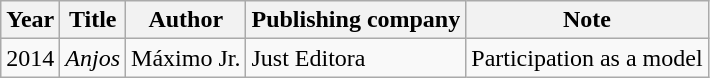<table class="wikitable sortable">
<tr>
<th>Year</th>
<th>Title</th>
<th>Author</th>
<th>Publishing company</th>
<th>Note</th>
</tr>
<tr>
<td>2014</td>
<td><em>Anjos</em></td>
<td>Máximo Jr.</td>
<td>Just Editora</td>
<td>Participation as a model</td>
</tr>
</table>
